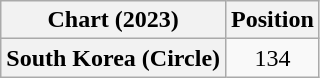<table class="wikitable plainrowheaders" style="text-align:center">
<tr>
<th scope="col">Chart (2023)</th>
<th scope="col">Position</th>
</tr>
<tr>
<th scope="row">South Korea (Circle)</th>
<td>134</td>
</tr>
</table>
